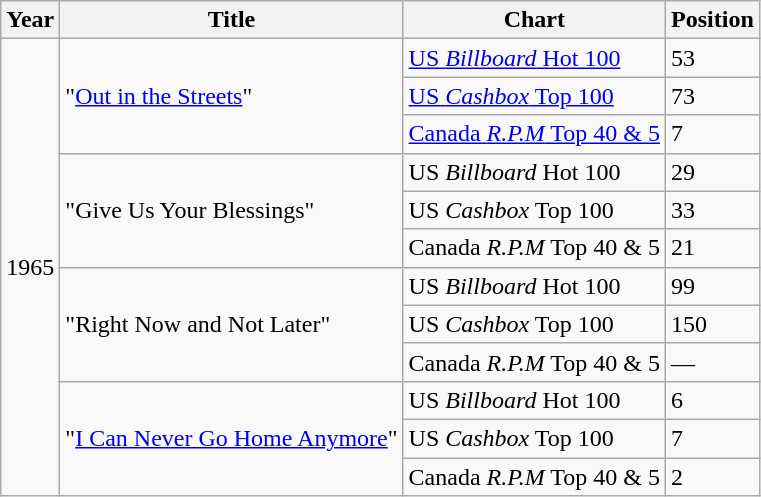<table class="wikitable">
<tr>
<th>Year</th>
<th>Title</th>
<th>Chart</th>
<th>Position</th>
</tr>
<tr>
<td rowspan="12">1965</td>
<td rowspan="3">"<a href='#'>Out in the Streets</a>"</td>
<td><a href='#'>US <em>Billboard</em> Hot 100</a></td>
<td>53</td>
</tr>
<tr>
<td><a href='#'>US <em>Cashbox</em> Top 100</a></td>
<td>73</td>
</tr>
<tr>
<td><a href='#'>Canada <em>R.P.M</em> Top 40 & 5</a></td>
<td>7</td>
</tr>
<tr>
<td rowspan="3">"Give Us Your Blessings"</td>
<td>US <em>Billboard</em> Hot 100</td>
<td>29</td>
</tr>
<tr>
<td>US <em>Cashbox</em> Top 100</td>
<td>33</td>
</tr>
<tr>
<td>Canada <em>R.P.M</em> Top 40 & 5</td>
<td>21</td>
</tr>
<tr>
<td rowspan="3">"Right Now and Not Later"</td>
<td>US <em>Billboard</em> Hot 100</td>
<td>99</td>
</tr>
<tr>
<td>US <em>Cashbox</em> Top 100</td>
<td>150</td>
</tr>
<tr>
<td>Canada <em>R.P.M</em> Top 40 & 5</td>
<td>—</td>
</tr>
<tr>
<td rowspan="3">"<a href='#'>I Can Never Go Home Anymore</a>"</td>
<td>US <em>Billboard</em> Hot 100</td>
<td>6</td>
</tr>
<tr>
<td>US <em>Cashbox</em> Top 100</td>
<td>7</td>
</tr>
<tr>
<td>Canada <em>R.P.M</em> Top 40 & 5</td>
<td>2</td>
</tr>
</table>
